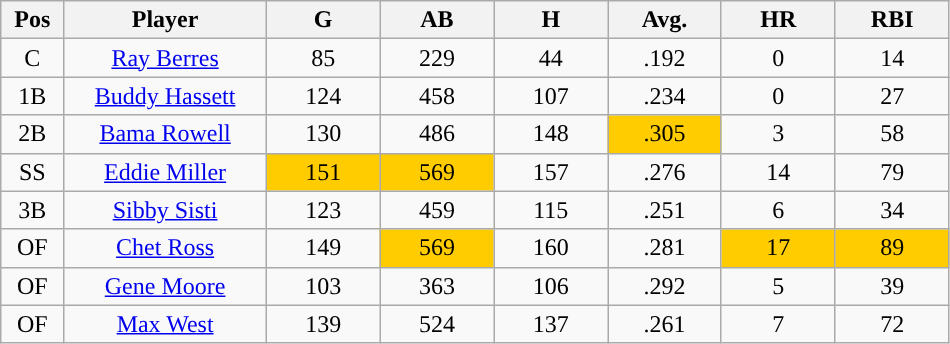<table class="wikitable sortable">
<tr>
<th bgcolor="#DDDDFF" width="5%">Pos</th>
<th bgcolor="#DDDDFF" width="16%">Player</th>
<th bgcolor="#DDDDFF" width="9%">G</th>
<th bgcolor="#DDDDFF" width="9%">AB</th>
<th bgcolor="#DDDDFF" width="9%">H</th>
<th bgcolor="#DDDDFF" width="9%">Avg.</th>
<th bgcolor="#DDDDFF" width="9%">HR</th>
<th bgcolor="#DDDDFF" width="9%">RBI</th>
</tr>
<tr align="center">
<td>C</td>
<td><a href='#'>Ray Berres</a></td>
<td>85</td>
<td>229</td>
<td>44</td>
<td>.192</td>
<td>0</td>
<td>14</td>
</tr>
<tr align=center>
<td>1B</td>
<td><a href='#'>Buddy Hassett</a></td>
<td>124</td>
<td>458</td>
<td>107</td>
<td>.234</td>
<td>0</td>
<td>27</td>
</tr>
<tr align=center>
<td>2B</td>
<td><a href='#'>Bama Rowell</a></td>
<td>130</td>
<td>486</td>
<td>148</td>
<td style="background:#fc0;">.305</td>
<td>3</td>
<td>58</td>
</tr>
<tr align=center>
<td>SS</td>
<td><a href='#'>Eddie Miller</a></td>
<td style="background:#fc0;">151</td>
<td style="background:#fc0;">569</td>
<td>157</td>
<td>.276</td>
<td>14</td>
<td>79</td>
</tr>
<tr align=center>
<td>3B</td>
<td><a href='#'>Sibby Sisti</a></td>
<td>123</td>
<td>459</td>
<td>115</td>
<td>.251</td>
<td>6</td>
<td>34</td>
</tr>
<tr align=center>
<td>OF</td>
<td><a href='#'>Chet Ross</a></td>
<td>149</td>
<td style="background:#fc0;">569</td>
<td>160</td>
<td>.281</td>
<td style="background:#fc0;">17</td>
<td style="background:#fc0;">89</td>
</tr>
<tr align=center>
<td>OF</td>
<td><a href='#'>Gene Moore</a></td>
<td>103</td>
<td>363</td>
<td>106</td>
<td>.292</td>
<td>5</td>
<td>39</td>
</tr>
<tr align=center>
<td>OF</td>
<td><a href='#'>Max West</a></td>
<td>139</td>
<td>524</td>
<td>137</td>
<td>.261</td>
<td>7</td>
<td>72</td>
</tr>
</table>
